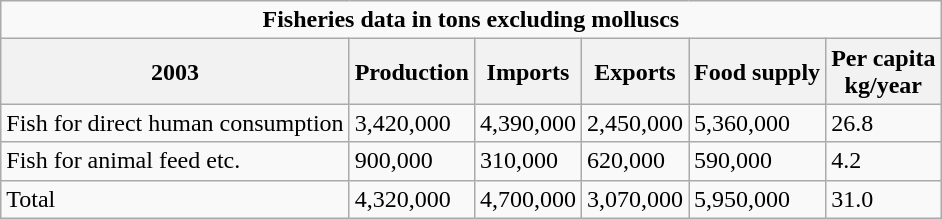<table class="wikitable" border="1">
<tr>
<td colspan=6 align="center"><strong>Fisheries data in tons excluding molluscs</strong></td>
</tr>
<tr>
<th>2003</th>
<th>Production</th>
<th>Imports</th>
<th>Exports</th>
<th>Food supply</th>
<th>Per capita<br>kg/year</th>
</tr>
<tr>
<td>Fish for direct human consumption</td>
<td>3,420,000</td>
<td>4,390,000</td>
<td>2,450,000</td>
<td>5,360,000</td>
<td>26.8</td>
</tr>
<tr>
<td>Fish for animal feed etc.</td>
<td>900,000</td>
<td>310,000</td>
<td>620,000</td>
<td>590,000</td>
<td>4.2</td>
</tr>
<tr>
<td>Total</td>
<td>4,320,000</td>
<td>4,700,000</td>
<td>3,070,000</td>
<td>5,950,000</td>
<td>31.0</td>
</tr>
</table>
